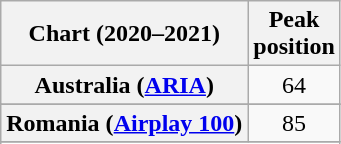<table class="wikitable sortable plainrowheaders" style="text-align:center">
<tr>
<th scope="col">Chart (2020–2021)</th>
<th scope="col">Peak<br>position</th>
</tr>
<tr>
<th scope="row">Australia (<a href='#'>ARIA</a>)</th>
<td>64</td>
</tr>
<tr>
</tr>
<tr>
</tr>
<tr>
</tr>
<tr>
</tr>
<tr>
</tr>
<tr>
</tr>
<tr>
</tr>
<tr>
<th scope="row">Romania (<a href='#'>Airplay 100</a>)</th>
<td>85</td>
</tr>
<tr>
</tr>
<tr>
</tr>
<tr>
</tr>
<tr>
</tr>
<tr>
</tr>
</table>
